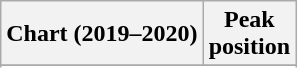<table class="wikitable sortable plainrowheaders" style="text-align:center">
<tr>
<th scope="col">Chart (2019–2020)</th>
<th scope="col">Peak<br>position</th>
</tr>
<tr>
</tr>
<tr>
</tr>
<tr>
</tr>
<tr>
</tr>
</table>
